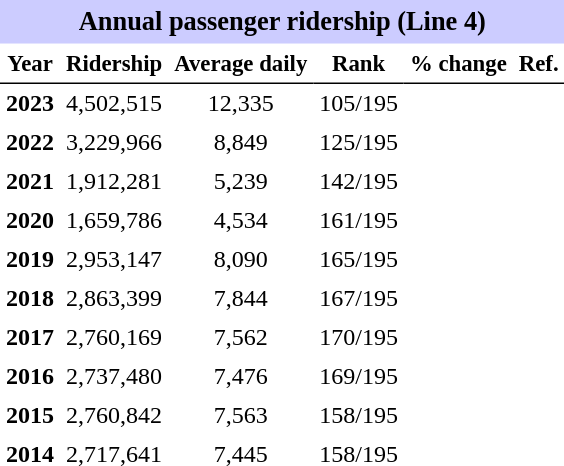<table class="toccolours" cellpadding="4" cellspacing="0" style="text-align:right;">
<tr>
<th colspan="6"  style="background-color:#ccf; background-color:#ccf; font-size:110%; text-align:center;">Annual passenger ridership (Line 4)</th>
</tr>
<tr style="font-size:95%; text-align:center">
<th style="border-bottom:1px solid black">Year</th>
<th style="border-bottom:1px solid black">Ridership</th>
<th style="border-bottom:1px solid black">Average daily</th>
<th style="border-bottom:1px solid black">Rank</th>
<th style="border-bottom:1px solid black">% change</th>
<th style="border-bottom:1px solid black">Ref.</th>
</tr>
<tr style="text-align:center;">
<td><strong>2023</strong></td>
<td>4,502,515</td>
<td>12,335</td>
<td>105/195</td>
<td></td>
<td></td>
</tr>
<tr style="text-align:center;">
<td><strong>2022</strong></td>
<td>3,229,966</td>
<td>8,849</td>
<td>125/195</td>
<td></td>
<td></td>
</tr>
<tr style="text-align:center;">
<td><strong>2021</strong></td>
<td>1,912,281</td>
<td>5,239</td>
<td>142/195</td>
<td></td>
<td></td>
</tr>
<tr style="text-align:center;">
<td><strong>2020</strong></td>
<td>1,659,786</td>
<td>4,534</td>
<td>161/195</td>
<td></td>
<td></td>
</tr>
<tr style="text-align:center;">
<td><strong>2019</strong></td>
<td>2,953,147</td>
<td>8,090</td>
<td>165/195</td>
<td></td>
<td></td>
</tr>
<tr style="text-align:center;">
<td><strong>2018</strong></td>
<td>2,863,399</td>
<td>7,844</td>
<td>167/195</td>
<td></td>
<td></td>
</tr>
<tr style="text-align:center;">
<td><strong>2017</strong></td>
<td>2,760,169</td>
<td>7,562</td>
<td>170/195</td>
<td></td>
<td></td>
</tr>
<tr style="text-align:center;">
<td><strong>2016</strong></td>
<td>2,737,480</td>
<td>7,476</td>
<td>169/195</td>
<td></td>
<td></td>
</tr>
<tr style="text-align:center;">
<td><strong>2015</strong></td>
<td>2,760,842</td>
<td>7,563</td>
<td>158/195</td>
<td></td>
<td></td>
</tr>
<tr style="text-align:center;">
<td><strong>2014</strong></td>
<td>2,717,641</td>
<td>7,445</td>
<td>158/195</td>
<td></td>
<td></td>
</tr>
</table>
